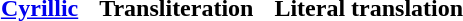<table cellpadding="6" style="margin:1em auto;">
<tr>
<th><a href='#'>Cyrillic</a></th>
<th>Transliteration</th>
<th>Literal translation</th>
</tr>
<tr style="vertical-align:top; white-space:nowrap;">
<td><br></td>
<td><br></td>
<td><br></td>
</tr>
</table>
